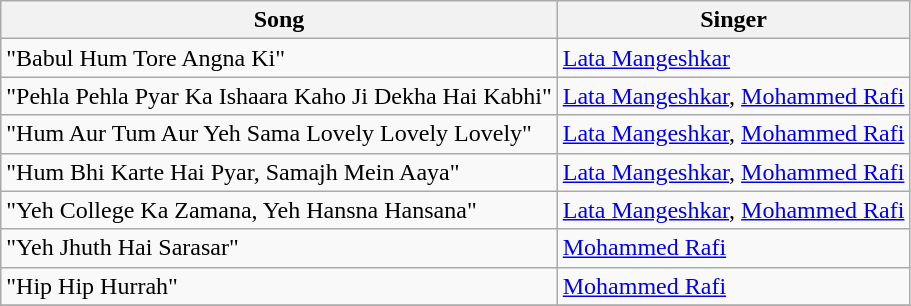<table class="wikitable">
<tr>
<th>Song</th>
<th>Singer</th>
</tr>
<tr>
<td>"Babul Hum Tore Angna Ki"</td>
<td><a href='#'>Lata Mangeshkar</a></td>
</tr>
<tr>
<td>"Pehla Pehla Pyar Ka Ishaara Kaho Ji Dekha Hai Kabhi"</td>
<td><a href='#'>Lata Mangeshkar</a>, <a href='#'>Mohammed Rafi</a></td>
</tr>
<tr>
<td>"Hum Aur Tum Aur Yeh Sama Lovely Lovely Lovely"</td>
<td><a href='#'>Lata Mangeshkar</a>, <a href='#'>Mohammed Rafi</a></td>
</tr>
<tr>
<td>"Hum Bhi Karte Hai Pyar, Samajh Mein Aaya"</td>
<td><a href='#'>Lata Mangeshkar</a>, <a href='#'>Mohammed Rafi</a></td>
</tr>
<tr>
<td>"Yeh College Ka Zamana, Yeh Hansna Hansana"</td>
<td><a href='#'>Lata Mangeshkar</a>, <a href='#'>Mohammed Rafi</a></td>
</tr>
<tr>
<td>"Yeh Jhuth Hai Sarasar"</td>
<td><a href='#'>Mohammed Rafi</a></td>
</tr>
<tr>
<td>"Hip Hip Hurrah"</td>
<td><a href='#'>Mohammed Rafi</a></td>
</tr>
<tr>
</tr>
</table>
